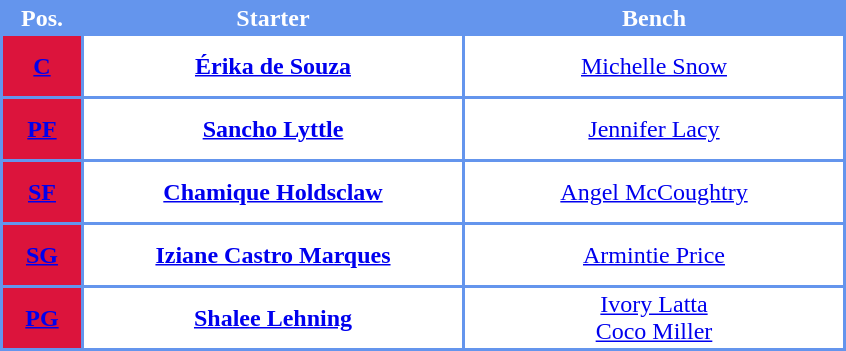<table style="text-align: center; background:#6495ED; color:white">
<tr>
<th width="50">Pos.</th>
<th width="250">Starter</th>
<th width="250">Bench</th>
</tr>
<tr style="height:40px; background:white; color:#FFCC00">
<th style="background:#dc143c"><a href='#'><span>C</span></a></th>
<td><strong><a href='#'>Érika de Souza</a></strong></td>
<td><a href='#'>Michelle Snow</a></td>
</tr>
<tr style="height:40px; background:white; color:#FFCC00">
<th style="background:#dc143c"><a href='#'><span>PF</span></a></th>
<td><strong><a href='#'>Sancho Lyttle</a></strong></td>
<td><a href='#'>Jennifer Lacy</a></td>
</tr>
<tr style="height:40px; background:white; color:#FFCC00">
<th style="background:#dc143c"><a href='#'><span>SF</span></a></th>
<td><strong><a href='#'>Chamique Holdsclaw</a></strong></td>
<td><a href='#'>Angel McCoughtry</a></td>
</tr>
<tr style="height:40px; background:white; color:#092C57">
<th style="background:#dc143c"><a href='#'><span>SG</span></a></th>
<td><strong><a href='#'>Iziane Castro Marques</a></strong></td>
<td><a href='#'>Armintie Price</a></td>
</tr>
<tr style="height:40px; background:white; color:#FFCC00">
<th style="background:#dc143c"><a href='#'><span>PG</span></a></th>
<td><strong><a href='#'>Shalee Lehning</a></strong></td>
<td><a href='#'>Ivory Latta</a><br><a href='#'>Coco Miller</a></td>
</tr>
</table>
